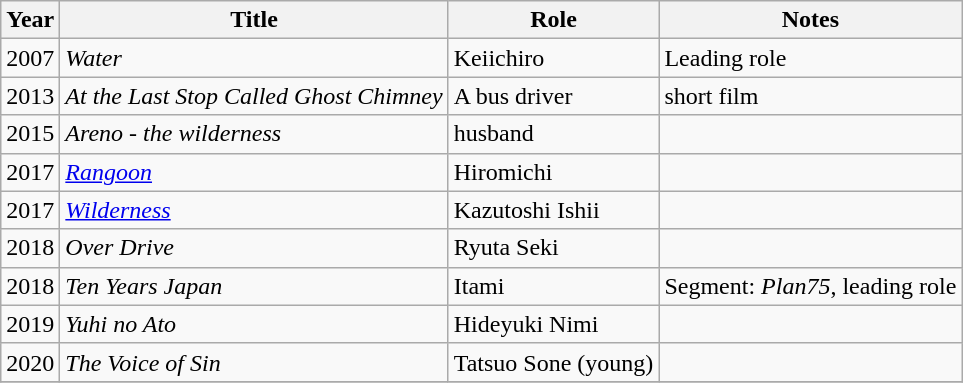<table class="wikitable">
<tr>
<th>Year</th>
<th>Title</th>
<th>Role</th>
<th>Notes</th>
</tr>
<tr>
<td>2007</td>
<td><em>Water</em></td>
<td>Keiichiro</td>
<td>Leading role</td>
</tr>
<tr>
<td>2013</td>
<td><em>At the Last Stop Called Ghost Chimney</em></td>
<td>A bus driver</td>
<td>short film</td>
</tr>
<tr>
<td>2015</td>
<td><em>Areno - the wilderness</em></td>
<td>husband</td>
<td></td>
</tr>
<tr>
<td>2017</td>
<td><em><a href='#'>Rangoon</a></em></td>
<td>Hiromichi</td>
<td></td>
</tr>
<tr>
<td>2017</td>
<td><em><a href='#'>Wilderness</a></em></td>
<td>Kazutoshi Ishii</td>
<td></td>
</tr>
<tr>
<td>2018</td>
<td><em>Over Drive</em></td>
<td>Ryuta Seki</td>
<td></td>
</tr>
<tr>
<td>2018</td>
<td><em>Ten Years Japan</em></td>
<td>Itami</td>
<td>Segment: <em>Plan75</em>, leading role</td>
</tr>
<tr>
<td>2019</td>
<td><em>Yuhi no Ato</em></td>
<td>Hideyuki Nimi</td>
<td></td>
</tr>
<tr>
<td>2020</td>
<td><em>The Voice of Sin</em></td>
<td>Tatsuo Sone (young)</td>
<td></td>
</tr>
<tr>
</tr>
</table>
